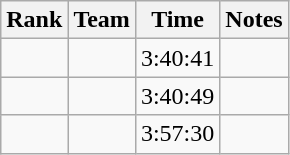<table class="wikitable sortable" style="text-align:center">
<tr>
<th>Rank</th>
<th>Team</th>
<th>Time</th>
<th>Notes</th>
</tr>
<tr>
<td></td>
<td align=left></td>
<td>3:40:41</td>
<td></td>
</tr>
<tr>
<td></td>
<td align=left></td>
<td>3:40:49</td>
<td></td>
</tr>
<tr>
<td></td>
<td align=left></td>
<td>3:57:30</td>
<td></td>
</tr>
</table>
